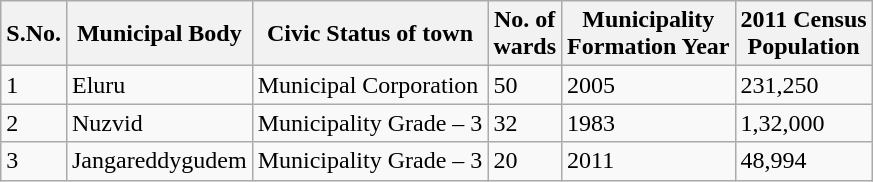<table class="wikitable">
<tr>
<th>S.No.</th>
<th>Municipal Body</th>
<th>Civic Status of town</th>
<th>No. of<br>wards</th>
<th>Municipality<br>Formation Year</th>
<th>2011 Census<br>Population</th>
</tr>
<tr>
<td>1</td>
<td>Eluru</td>
<td>Municipal Corporation</td>
<td>50</td>
<td>2005</td>
<td>231,250</td>
</tr>
<tr>
<td>2</td>
<td>Nuzvid</td>
<td>Municipality Grade – 3</td>
<td>32</td>
<td>1983</td>
<td>1,32,000</td>
</tr>
<tr>
<td>3</td>
<td>Jangareddygudem</td>
<td>Municipality Grade – 3</td>
<td>20</td>
<td>2011</td>
<td>48,994</td>
</tr>
</table>
